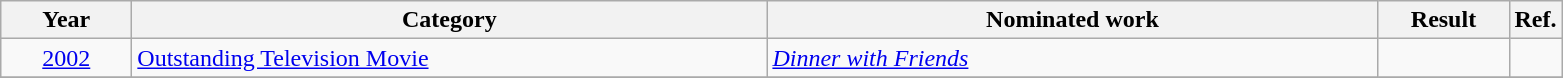<table class=wikitable>
<tr>
<th scope="col" style="width:5em;">Year</th>
<th scope="col" style="width:26em;">Category</th>
<th scope="col" style="width:25em;">Nominated work</th>
<th scope="col" style="width:5em;">Result</th>
<th>Ref.</th>
</tr>
<tr>
<td style="text-align:center;"><a href='#'>2002</a></td>
<td><a href='#'>Outstanding Television Movie</a></td>
<td><em><a href='#'>Dinner with Friends</a></em></td>
<td></td>
<td></td>
</tr>
<tr>
</tr>
</table>
